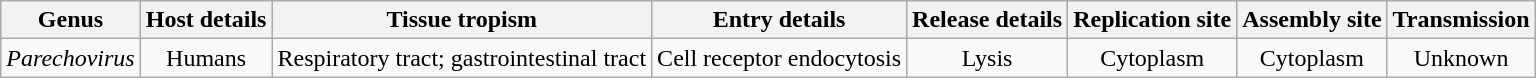<table class="wikitable sortable" style="text-align:center">
<tr>
<th>Genus</th>
<th>Host details</th>
<th>Tissue tropism</th>
<th>Entry details</th>
<th>Release details</th>
<th>Replication site</th>
<th>Assembly site</th>
<th>Transmission</th>
</tr>
<tr>
<td><em>Parechovirus</em></td>
<td>Humans</td>
<td>Respiratory tract; gastrointestinal tract</td>
<td>Cell receptor endocytosis</td>
<td>Lysis</td>
<td>Cytoplasm</td>
<td>Cytoplasm</td>
<td>Unknown</td>
</tr>
</table>
